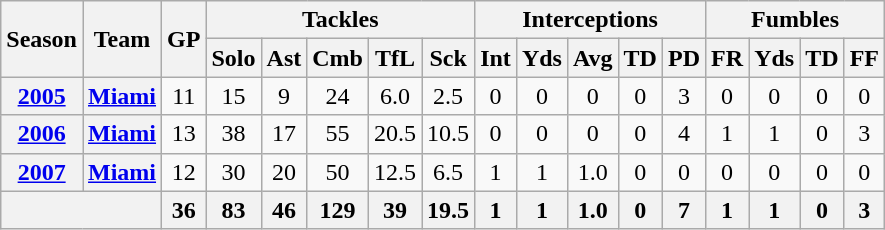<table class="wikitable" style="text-align:center;">
<tr>
<th rowspan="2">Season</th>
<th rowspan="2">Team</th>
<th rowspan="2">GP</th>
<th colspan="5">Tackles</th>
<th colspan="5">Interceptions</th>
<th colspan="4">Fumbles</th>
</tr>
<tr>
<th>Solo</th>
<th>Ast</th>
<th>Cmb</th>
<th>TfL</th>
<th>Sck</th>
<th>Int</th>
<th>Yds</th>
<th>Avg</th>
<th>TD</th>
<th>PD</th>
<th>FR</th>
<th>Yds</th>
<th>TD</th>
<th>FF</th>
</tr>
<tr>
<th><a href='#'>2005</a></th>
<th><a href='#'>Miami</a></th>
<td>11</td>
<td>15</td>
<td>9</td>
<td>24</td>
<td>6.0</td>
<td>2.5</td>
<td>0</td>
<td>0</td>
<td>0</td>
<td>0</td>
<td>3</td>
<td>0</td>
<td>0</td>
<td>0</td>
<td>0</td>
</tr>
<tr>
<th><a href='#'>2006</a></th>
<th><a href='#'>Miami</a></th>
<td>13</td>
<td>38</td>
<td>17</td>
<td>55</td>
<td>20.5</td>
<td>10.5</td>
<td>0</td>
<td>0</td>
<td>0</td>
<td>0</td>
<td>4</td>
<td>1</td>
<td>1</td>
<td>0</td>
<td>3</td>
</tr>
<tr>
<th><a href='#'>2007</a></th>
<th><a href='#'>Miami</a></th>
<td>12</td>
<td>30</td>
<td>20</td>
<td>50</td>
<td>12.5</td>
<td>6.5</td>
<td>1</td>
<td>1</td>
<td>1.0</td>
<td>0</td>
<td>0</td>
<td>0</td>
<td>0</td>
<td>0</td>
<td>0</td>
</tr>
<tr>
<th colspan="2"></th>
<th>36</th>
<th>83</th>
<th>46</th>
<th>129</th>
<th>39</th>
<th>19.5</th>
<th>1</th>
<th>1</th>
<th>1.0</th>
<th>0</th>
<th>7</th>
<th>1</th>
<th>1</th>
<th>0</th>
<th>3</th>
</tr>
</table>
